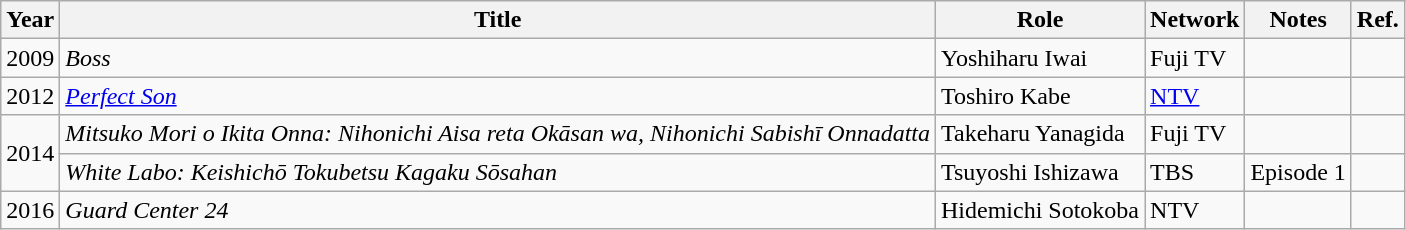<table class="wikitable">
<tr>
<th>Year</th>
<th>Title</th>
<th>Role</th>
<th>Network</th>
<th>Notes</th>
<th>Ref.</th>
</tr>
<tr>
<td>2009</td>
<td><em>Boss</em></td>
<td>Yoshiharu Iwai</td>
<td>Fuji TV</td>
<td></td>
<td></td>
</tr>
<tr>
<td>2012</td>
<td><em><a href='#'>Perfect Son</a></em></td>
<td>Toshiro Kabe</td>
<td><a href='#'>NTV</a></td>
<td></td>
<td></td>
</tr>
<tr>
<td rowspan="2">2014</td>
<td><em>Mitsuko Mori o Ikita Onna: Nihonichi Aisa reta Okāsan wa, Nihonichi Sabishī Onnadatta</em></td>
<td>Takeharu Yanagida</td>
<td>Fuji TV</td>
<td></td>
<td></td>
</tr>
<tr>
<td><em>White Labo: Keishichō Tokubetsu Kagaku Sōsahan</em></td>
<td>Tsuyoshi Ishizawa</td>
<td>TBS</td>
<td>Episode 1</td>
<td></td>
</tr>
<tr>
<td>2016</td>
<td><em>Guard Center 24</em></td>
<td>Hidemichi Sotokoba</td>
<td>NTV</td>
<td></td>
<td></td>
</tr>
</table>
